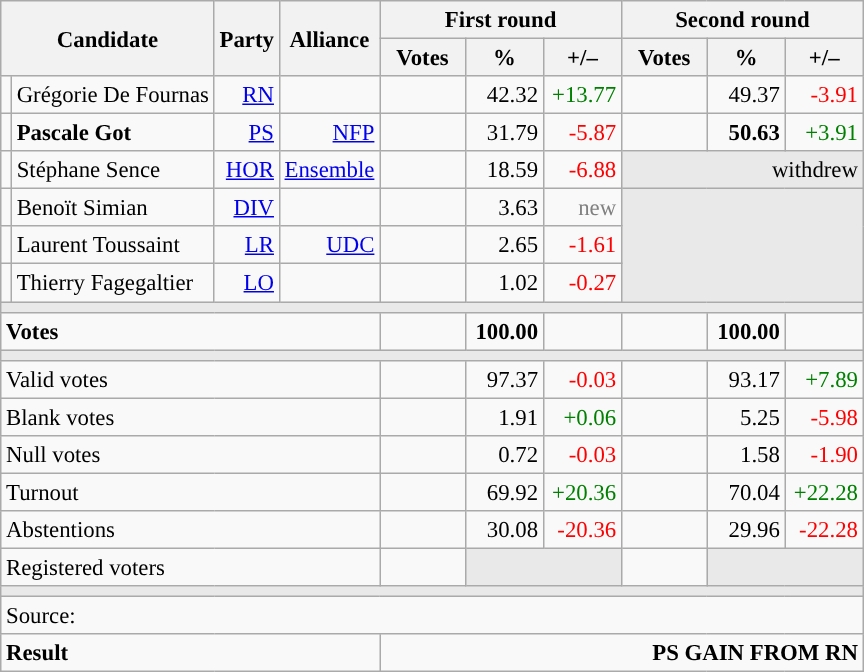<table class="wikitable" style="text-align:right;font-size:95%;">
<tr>
<th rowspan="2" colspan="2">Candidate</th>
<th colspan="1" rowspan="2">Party</th>
<th colspan="1" rowspan="2">Alliance</th>
<th colspan="3">First round</th>
<th colspan="3">Second round</th>
</tr>
<tr>
<th style="width:50px;">Votes</th>
<th style="width:45px;">%</th>
<th style="width:45px;">+/–</th>
<th style="width:50px;">Votes</th>
<th style="width:45px;">%</th>
<th style="width:45px;">+/–</th>
</tr>
<tr>
<td style="color:inherit;background:"></td>
<td style="text-align:left;">Grégorie De Fournas</td>
<td><a href='#'>RN</a></td>
<td></td>
<td></td>
<td>42.32</td>
<td style="color:green;">+13.77</td>
<td></td>
<td>49.37</td>
<td style="color:red;">-3.91</td>
</tr>
<tr>
<td style="color:inherit;background:"></td>
<td style="text-align:left;"><strong>Pascale Got</strong></td>
<td><a href='#'>PS</a></td>
<td><a href='#'>NFP</a></td>
<td></td>
<td>31.79</td>
<td style="color:red;">-5.87</td>
<td><strong></strong></td>
<td><strong>50.63</strong></td>
<td style="color:green;">+3.91</td>
</tr>
<tr>
<td style="color:inherit;background:"></td>
<td style="text-align:left;">Stéphane Sence</td>
<td><a href='#'>HOR</a></td>
<td><a href='#'>Ensemble</a></td>
<td></td>
<td>18.59</td>
<td style="color:red;">-6.88</td>
<td colspan="3" style="background:#E9E9E9;">withdrew</td>
</tr>
<tr>
<td style="color:inherit;background:"></td>
<td style="text-align:left;">Benoït Simian</td>
<td><a href='#'>DIV</a></td>
<td></td>
<td></td>
<td>3.63</td>
<td style="color:grey;">new</td>
<td colspan="3" rowspan="3" style="background:#E9E9E9;"></td>
</tr>
<tr>
<td style="color:inherit;background:"></td>
<td style="text-align:left;">Laurent Toussaint</td>
<td><a href='#'>LR</a></td>
<td><a href='#'>UDC</a></td>
<td></td>
<td>2.65</td>
<td style="color:red;">-1.61</td>
</tr>
<tr>
<td style="color:inherit;background:"></td>
<td style="text-align:left;">Thierry Fagegaltier</td>
<td><a href='#'>LO</a></td>
<td></td>
<td></td>
<td>1.02</td>
<td style="color:red;">-0.27</td>
</tr>
<tr>
<td colspan="10" style="background:#E9E9E9;"></td>
</tr>
<tr style="font-weight:bold;">
<td colspan="4" style="text-align:left;">Votes</td>
<td></td>
<td>100.00</td>
<td></td>
<td></td>
<td>100.00</td>
<td></td>
</tr>
<tr>
<td colspan="10" style="background:#E9E9E9;"></td>
</tr>
<tr>
<td colspan="4" style="text-align:left;">Valid votes</td>
<td></td>
<td>97.37</td>
<td style="color:red;">-0.03</td>
<td></td>
<td>93.17</td>
<td style="color:green;">+7.89</td>
</tr>
<tr>
<td colspan="4" style="text-align:left;">Blank votes</td>
<td></td>
<td>1.91</td>
<td style="color:green;">+0.06</td>
<td></td>
<td>5.25</td>
<td style="color:red;">-5.98</td>
</tr>
<tr>
<td colspan="4" style="text-align:left;">Null votes</td>
<td></td>
<td>0.72</td>
<td style="color:red;">-0.03</td>
<td></td>
<td>1.58</td>
<td style="color:red;">-1.90</td>
</tr>
<tr>
<td colspan="4" style="text-align:left;">Turnout</td>
<td></td>
<td>69.92</td>
<td style="color:green;">+20.36</td>
<td></td>
<td>70.04</td>
<td style="color:green;">+22.28</td>
</tr>
<tr>
<td colspan="4" style="text-align:left;">Abstentions</td>
<td></td>
<td>30.08</td>
<td style="color:red;">-20.36</td>
<td></td>
<td>29.96</td>
<td style="color:red;">-22.28</td>
</tr>
<tr>
<td colspan="4" style="text-align:left;">Registered voters</td>
<td></td>
<td colspan="2" style="background:#E9E9E9;"></td>
<td></td>
<td colspan="2" style="background:#E9E9E9;"></td>
</tr>
<tr>
<td colspan="10" style="background:#E9E9E9;"></td>
</tr>
<tr>
<td colspan="10" style="text-align:left;">Source: </td>
</tr>
<tr style="font-weight:bold">
<td colspan="4" style="text-align:left;">Result</td>
<td colspan="6" style="background-color:">PS GAIN FROM RN</td>
</tr>
</table>
